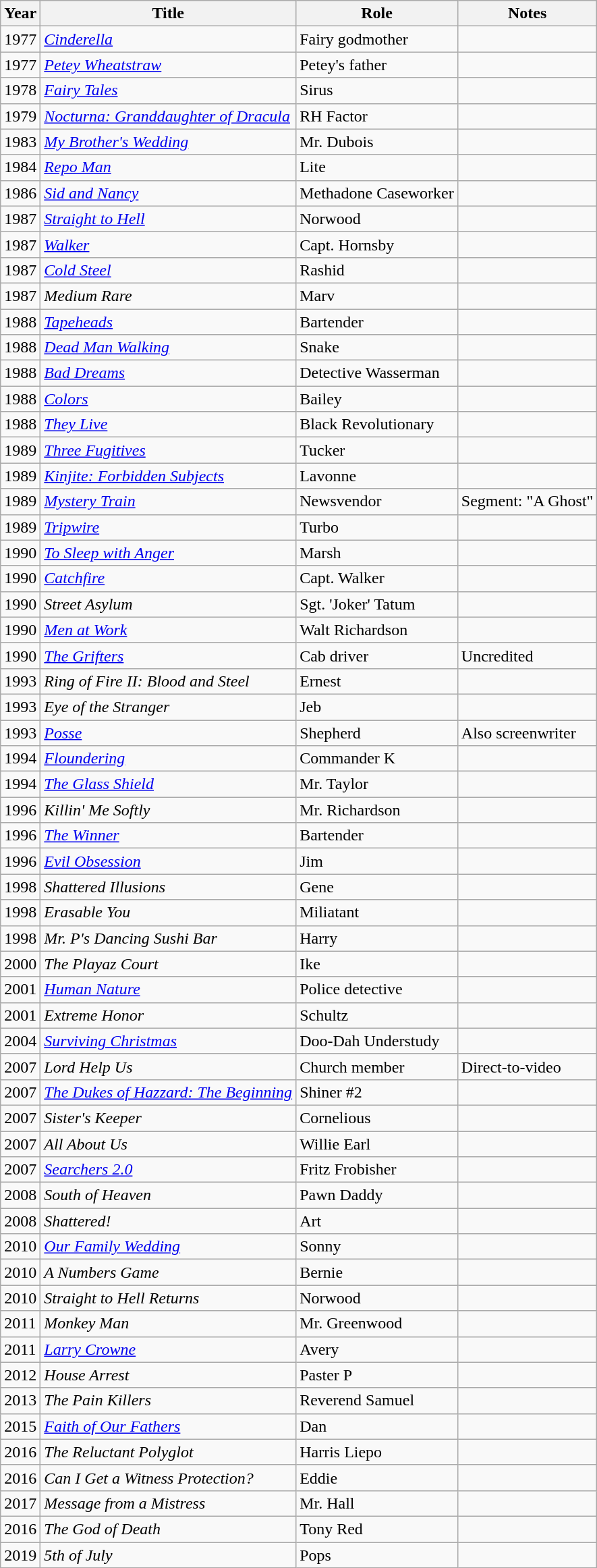<table class="wikitable sortable">
<tr>
<th>Year</th>
<th>Title</th>
<th>Role</th>
<th>Notes</th>
</tr>
<tr>
<td>1977</td>
<td><a href='#'><em>Cinderella</em></a></td>
<td>Fairy godmother</td>
<td></td>
</tr>
<tr>
<td>1977</td>
<td><a href='#'><em>Petey Wheatstraw</em></a></td>
<td>Petey's father</td>
<td></td>
</tr>
<tr>
<td>1978</td>
<td><a href='#'><em>Fairy Tales</em></a></td>
<td>Sirus</td>
<td></td>
</tr>
<tr>
<td>1979</td>
<td><em><a href='#'>Nocturna: Granddaughter of Dracula</a></em></td>
<td>RH Factor</td>
<td></td>
</tr>
<tr>
<td>1983</td>
<td><em><a href='#'>My Brother's Wedding</a></em></td>
<td>Mr. Dubois</td>
<td></td>
</tr>
<tr>
<td>1984</td>
<td><a href='#'><em>Repo Man</em></a></td>
<td>Lite</td>
<td></td>
</tr>
<tr>
<td>1986</td>
<td><em><a href='#'>Sid and Nancy</a></em></td>
<td>Methadone Caseworker</td>
<td></td>
</tr>
<tr>
<td>1987</td>
<td><a href='#'><em>Straight to Hell</em></a></td>
<td>Norwood</td>
<td></td>
</tr>
<tr>
<td>1987</td>
<td><a href='#'><em>Walker</em></a></td>
<td>Capt. Hornsby</td>
<td></td>
</tr>
<tr>
<td>1987</td>
<td><a href='#'><em>Cold Steel</em></a></td>
<td>Rashid</td>
<td></td>
</tr>
<tr>
<td>1987</td>
<td><em>Medium Rare</em></td>
<td>Marv</td>
<td></td>
</tr>
<tr>
<td>1988</td>
<td><em><a href='#'>Tapeheads</a></em></td>
<td>Bartender</td>
<td></td>
</tr>
<tr>
<td>1988</td>
<td><a href='#'><em>Dead Man Walking</em></a></td>
<td>Snake</td>
<td></td>
</tr>
<tr>
<td>1988</td>
<td><a href='#'><em>Bad Dreams</em></a></td>
<td>Detective Wasserman</td>
<td></td>
</tr>
<tr>
<td>1988</td>
<td><a href='#'><em>Colors</em></a></td>
<td>Bailey</td>
<td></td>
</tr>
<tr>
<td>1988</td>
<td><em><a href='#'>They Live</a></em></td>
<td>Black Revolutionary</td>
<td></td>
</tr>
<tr>
<td>1989</td>
<td><em><a href='#'>Three Fugitives</a></em></td>
<td>Tucker</td>
<td></td>
</tr>
<tr>
<td>1989</td>
<td><em><a href='#'>Kinjite: Forbidden Subjects</a></em></td>
<td>Lavonne</td>
<td></td>
</tr>
<tr>
<td>1989</td>
<td><a href='#'><em>Mystery Train</em></a></td>
<td>Newsvendor</td>
<td>Segment: "A Ghost"</td>
</tr>
<tr>
<td>1989</td>
<td><a href='#'><em>Tripwire</em></a></td>
<td>Turbo</td>
<td></td>
</tr>
<tr>
<td>1990</td>
<td><em><a href='#'>To Sleep with Anger</a></em></td>
<td>Marsh</td>
<td></td>
</tr>
<tr>
<td>1990</td>
<td><em><a href='#'>Catchfire</a></em></td>
<td>Capt. Walker</td>
<td></td>
</tr>
<tr>
<td>1990</td>
<td><em>Street Asylum</em></td>
<td>Sgt. 'Joker' Tatum</td>
<td></td>
</tr>
<tr>
<td>1990</td>
<td><a href='#'><em>Men at Work</em></a></td>
<td>Walt Richardson</td>
<td></td>
</tr>
<tr>
<td>1990</td>
<td><a href='#'><em>The Grifters</em></a></td>
<td>Cab driver</td>
<td>Uncredited</td>
</tr>
<tr>
<td>1993</td>
<td><em>Ring of Fire II: Blood and Steel</em></td>
<td>Ernest</td>
<td></td>
</tr>
<tr>
<td>1993</td>
<td><em>Eye of the Stranger</em></td>
<td>Jeb</td>
<td></td>
</tr>
<tr>
<td>1993</td>
<td><a href='#'><em>Posse</em></a></td>
<td>Shepherd</td>
<td>Also screenwriter</td>
</tr>
<tr>
<td>1994</td>
<td><em><a href='#'>Floundering</a></em></td>
<td>Commander K</td>
<td></td>
</tr>
<tr>
<td>1994</td>
<td><em><a href='#'>The Glass Shield</a></em></td>
<td>Mr. Taylor</td>
<td></td>
</tr>
<tr>
<td>1996</td>
<td><em>Killin' Me Softly</em></td>
<td>Mr. Richardson</td>
<td></td>
</tr>
<tr>
<td>1996</td>
<td><a href='#'><em>The Winner</em></a></td>
<td>Bartender</td>
<td></td>
</tr>
<tr>
<td>1996</td>
<td><em><a href='#'>Evil Obsession</a></em></td>
<td>Jim</td>
<td></td>
</tr>
<tr>
<td>1998</td>
<td><em>Shattered Illusions</em></td>
<td>Gene</td>
<td></td>
</tr>
<tr>
<td>1998</td>
<td><em>Erasable You</em></td>
<td>Miliatant</td>
<td></td>
</tr>
<tr>
<td>1998</td>
<td><em>Mr. P's Dancing Sushi Bar</em></td>
<td>Harry</td>
<td></td>
</tr>
<tr>
<td>2000</td>
<td><em>The Playaz Court</em></td>
<td>Ike</td>
<td></td>
</tr>
<tr>
<td>2001</td>
<td><a href='#'><em>Human Nature</em></a></td>
<td>Police detective</td>
<td></td>
</tr>
<tr>
<td>2001</td>
<td><em>Extreme Honor</em></td>
<td>Schultz</td>
<td></td>
</tr>
<tr>
<td>2004</td>
<td><em><a href='#'>Surviving Christmas</a></em></td>
<td>Doo-Dah Understudy</td>
<td></td>
</tr>
<tr>
<td>2007</td>
<td><em>Lord Help Us</em></td>
<td>Church member</td>
<td>Direct-to-video</td>
</tr>
<tr>
<td>2007</td>
<td><em><a href='#'>The Dukes of Hazzard: The Beginning</a></em></td>
<td>Shiner #2</td>
<td></td>
</tr>
<tr>
<td>2007</td>
<td><em>Sister's Keeper</em></td>
<td>Cornelious</td>
<td></td>
</tr>
<tr>
<td>2007</td>
<td><em>All About Us</em></td>
<td>Willie Earl</td>
<td></td>
</tr>
<tr>
<td>2007</td>
<td><em><a href='#'>Searchers 2.0</a></em></td>
<td>Fritz Frobisher</td>
<td></td>
</tr>
<tr>
<td>2008</td>
<td><em>South of Heaven</em></td>
<td>Pawn Daddy</td>
<td></td>
</tr>
<tr>
<td>2008</td>
<td><em>Shattered!</em></td>
<td>Art</td>
<td></td>
</tr>
<tr>
<td>2010</td>
<td><em><a href='#'>Our Family Wedding</a></em></td>
<td>Sonny</td>
<td></td>
</tr>
<tr>
<td>2010</td>
<td><em>A Numbers Game</em></td>
<td>Bernie</td>
<td></td>
</tr>
<tr>
<td>2010</td>
<td><em>Straight to Hell Returns</em></td>
<td>Norwood</td>
<td></td>
</tr>
<tr>
<td>2011</td>
<td><em>Monkey Man</em></td>
<td>Mr. Greenwood</td>
<td></td>
</tr>
<tr>
<td>2011</td>
<td><em><a href='#'>Larry Crowne</a></em></td>
<td>Avery</td>
<td></td>
</tr>
<tr>
<td>2012</td>
<td><em>House Arrest</em></td>
<td>Paster P</td>
<td></td>
</tr>
<tr>
<td>2013</td>
<td><em>The Pain Killers</em></td>
<td>Reverend Samuel</td>
<td></td>
</tr>
<tr>
<td>2015</td>
<td><a href='#'><em>Faith of Our Fathers</em></a></td>
<td>Dan</td>
<td></td>
</tr>
<tr>
<td>2016</td>
<td><em>The Reluctant Polyglot</em></td>
<td>Harris Liepo</td>
<td></td>
</tr>
<tr>
<td>2016</td>
<td><em>Can I Get a Witness Protection?</em></td>
<td>Eddie</td>
<td></td>
</tr>
<tr>
<td>2017</td>
<td><em>Message from a Mistress</em></td>
<td>Mr. Hall</td>
<td></td>
</tr>
<tr>
<td>2016</td>
<td><em>The God of Death</em></td>
<td>Tony Red</td>
<td></td>
</tr>
<tr>
<td>2019</td>
<td><em>5th of July</em></td>
<td>Pops</td>
<td></td>
</tr>
</table>
